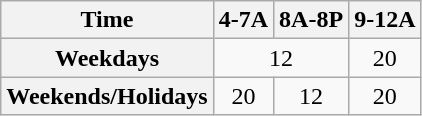<table class="wikitable" style="text-align: center;">
<tr>
<th>Time</th>
<th>4-7A</th>
<th>8A-8P</th>
<th>9-12A</th>
</tr>
<tr>
<th>Weekdays</th>
<td colspan="2">12</td>
<td>20</td>
</tr>
<tr>
<th>Weekends/Holidays</th>
<td>20</td>
<td>12</td>
<td>20</td>
</tr>
</table>
